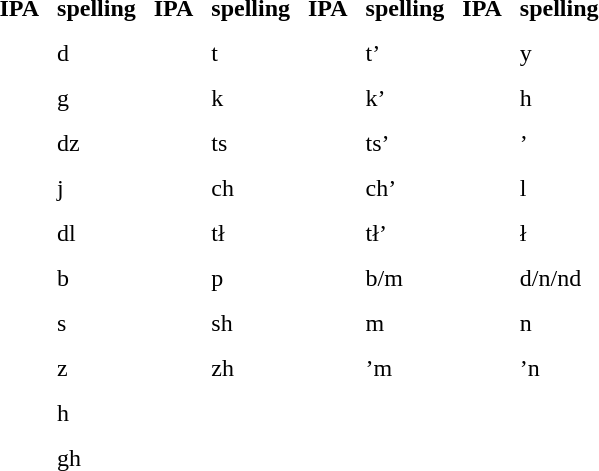<table cellpadding="5">
<tr>
<th align="center">IPA</th>
<th align="center">spelling</th>
<th align="center">IPA</th>
<th align="center">spelling</th>
<th align="center">IPA</th>
<th align="center">spelling</th>
<th align="center">IPA</th>
<th align="center">spelling</th>
</tr>
<tr>
<td></td>
<td>d</td>
<td></td>
<td>t</td>
<td></td>
<td>t’</td>
<td></td>
<td>y</td>
</tr>
<tr>
<td></td>
<td>g</td>
<td></td>
<td>k</td>
<td></td>
<td>k’</td>
<td></td>
<td>h</td>
</tr>
<tr>
<td></td>
<td>dz</td>
<td></td>
<td>ts</td>
<td></td>
<td>ts’</td>
<td></td>
<td>’</td>
</tr>
<tr>
<td></td>
<td>j</td>
<td></td>
<td>ch</td>
<td></td>
<td>ch’</td>
<td></td>
<td>l</td>
</tr>
<tr>
<td></td>
<td>dl</td>
<td></td>
<td>tł</td>
<td></td>
<td>tł’</td>
<td></td>
<td>ł</td>
</tr>
<tr>
<td></td>
<td>b</td>
<td></td>
<td>p</td>
<td></td>
<td>b/m</td>
<td></td>
<td>d/n/nd</td>
</tr>
<tr>
<td></td>
<td>s</td>
<td></td>
<td>sh</td>
<td></td>
<td>m</td>
<td></td>
<td>n</td>
</tr>
<tr>
<td></td>
<td>z</td>
<td></td>
<td>zh</td>
<td></td>
<td>’m</td>
<td></td>
<td>’n</td>
</tr>
<tr>
<td></td>
<td>h</td>
<td> </td>
<td> </td>
<td> </td>
<td> </td>
<td> </td>
<td> </td>
</tr>
<tr>
<td></td>
<td>gh</td>
<td> </td>
<td> </td>
<td> </td>
<td> </td>
<td> </td>
<td> </td>
</tr>
</table>
